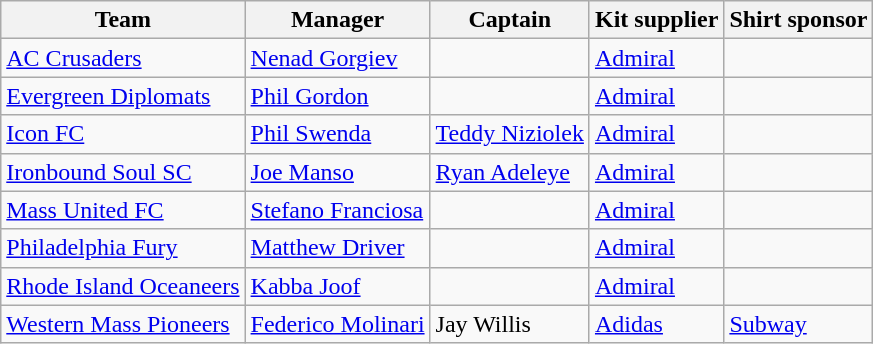<table class="wikitable" style="text-align: left;">
<tr>
<th>Team</th>
<th>Manager</th>
<th>Captain</th>
<th>Kit supplier</th>
<th>Shirt sponsor</th>
</tr>
<tr>
<td><a href='#'>AC Crusaders</a></td>
<td> <a href='#'>Nenad Gorgiev</a></td>
<td></td>
<td><a href='#'>Admiral</a></td>
<td></td>
</tr>
<tr>
<td><a href='#'>Evergreen Diplomats</a></td>
<td> <a href='#'>Phil Gordon</a></td>
<td></td>
<td><a href='#'>Admiral</a></td>
<td></td>
</tr>
<tr>
<td><a href='#'>Icon FC</a></td>
<td> <a href='#'>Phil Swenda</a></td>
<td> <a href='#'>Teddy Niziolek</a></td>
<td><a href='#'>Admiral</a></td>
<td></td>
</tr>
<tr>
<td><a href='#'>Ironbound Soul SC</a></td>
<td> <a href='#'>Joe Manso</a></td>
<td> <a href='#'>Ryan Adeleye</a></td>
<td><a href='#'>Admiral</a></td>
<td></td>
</tr>
<tr>
<td><a href='#'>Mass United FC</a></td>
<td> <a href='#'>Stefano Franciosa</a></td>
<td></td>
<td><a href='#'>Admiral</a></td>
<td></td>
</tr>
<tr>
<td><a href='#'>Philadelphia Fury</a></td>
<td> <a href='#'>Matthew Driver</a></td>
<td></td>
<td><a href='#'>Admiral</a></td>
<td></td>
</tr>
<tr>
<td><a href='#'>Rhode Island Oceaneers</a></td>
<td> <a href='#'>Kabba Joof</a></td>
<td></td>
<td><a href='#'>Admiral</a></td>
<td></td>
</tr>
<tr>
<td><a href='#'>Western Mass Pioneers</a></td>
<td> <a href='#'>Federico Molinari</a></td>
<td> Jay Willis</td>
<td><a href='#'>Adidas</a></td>
<td><a href='#'>Subway</a></td>
</tr>
</table>
